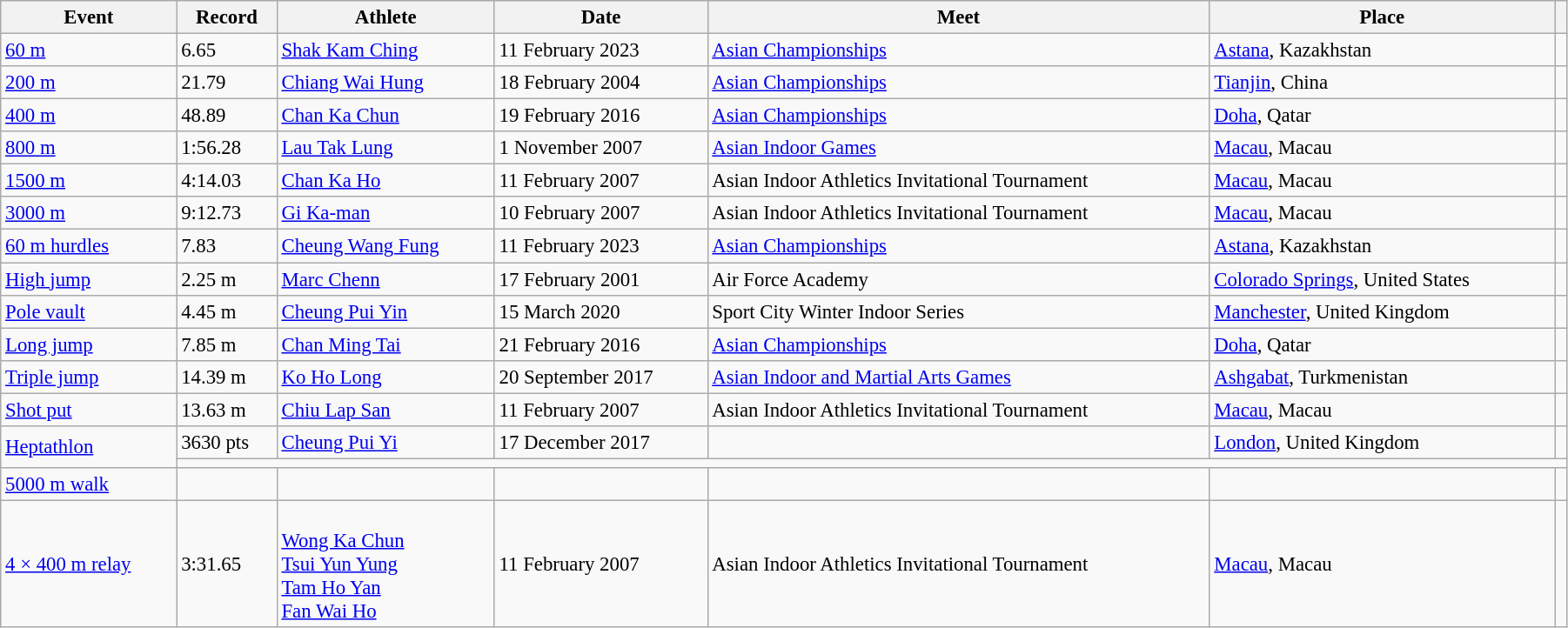<table class="wikitable" style="font-size:95%; width: 95%;">
<tr>
<th>Event</th>
<th>Record</th>
<th>Athlete</th>
<th>Date</th>
<th>Meet</th>
<th>Place</th>
<th></th>
</tr>
<tr>
<td><a href='#'>60 m</a></td>
<td>6.65</td>
<td><a href='#'>Shak Kam Ching</a></td>
<td>11 February 2023</td>
<td><a href='#'>Asian Championships</a></td>
<td><a href='#'>Astana</a>, Kazakhstan</td>
<td></td>
</tr>
<tr>
<td><a href='#'>200 m</a></td>
<td>21.79</td>
<td><a href='#'>Chiang Wai Hung</a></td>
<td>18 February 2004</td>
<td><a href='#'>Asian Championships</a></td>
<td><a href='#'>Tianjin</a>, China</td>
<td></td>
</tr>
<tr>
<td><a href='#'>400 m</a></td>
<td>48.89</td>
<td><a href='#'>Chan Ka Chun</a></td>
<td>19 February 2016</td>
<td><a href='#'>Asian Championships</a></td>
<td><a href='#'>Doha</a>, Qatar</td>
<td></td>
</tr>
<tr>
<td><a href='#'>800 m</a></td>
<td>1:56.28</td>
<td><a href='#'>Lau Tak Lung</a></td>
<td>1 November 2007</td>
<td><a href='#'>Asian Indoor Games</a></td>
<td><a href='#'>Macau</a>, Macau</td>
<td></td>
</tr>
<tr>
<td><a href='#'>1500 m</a></td>
<td>4:14.03</td>
<td><a href='#'>Chan Ka Ho</a></td>
<td>11 February 2007</td>
<td>Asian Indoor Athletics Invitational Tournament</td>
<td><a href='#'>Macau</a>, Macau</td>
<td></td>
</tr>
<tr>
<td><a href='#'>3000 m</a></td>
<td>9:12.73</td>
<td><a href='#'>Gi Ka-man</a></td>
<td>10 February 2007</td>
<td>Asian Indoor Athletics Invitational Tournament</td>
<td><a href='#'>Macau</a>, Macau</td>
<td></td>
</tr>
<tr>
<td><a href='#'>60 m hurdles</a></td>
<td>7.83</td>
<td><a href='#'>Cheung Wang Fung</a></td>
<td>11 February 2023</td>
<td><a href='#'>Asian Championships</a></td>
<td><a href='#'>Astana</a>, Kazakhstan</td>
<td></td>
</tr>
<tr>
<td><a href='#'>High jump</a></td>
<td>2.25 m </td>
<td><a href='#'>Marc Chenn</a></td>
<td>17 February 2001</td>
<td>Air Force Academy</td>
<td><a href='#'>Colorado Springs</a>, United States</td>
<td></td>
</tr>
<tr>
<td><a href='#'>Pole vault</a></td>
<td>4.45 m</td>
<td><a href='#'>Cheung Pui Yin</a></td>
<td>15 March 2020</td>
<td>Sport City Winter Indoor Series</td>
<td><a href='#'>Manchester</a>, United Kingdom</td>
<td></td>
</tr>
<tr>
<td><a href='#'>Long jump</a></td>
<td>7.85 m</td>
<td><a href='#'>Chan Ming Tai</a></td>
<td>21 February 2016</td>
<td><a href='#'>Asian Championships</a></td>
<td><a href='#'>Doha</a>, Qatar</td>
<td></td>
</tr>
<tr>
<td><a href='#'>Triple jump</a></td>
<td>14.39 m</td>
<td><a href='#'>Ko Ho Long</a></td>
<td>20 September 2017</td>
<td><a href='#'>Asian Indoor and Martial Arts Games</a></td>
<td><a href='#'>Ashgabat</a>, Turkmenistan</td>
<td></td>
</tr>
<tr>
<td><a href='#'>Shot put</a></td>
<td>13.63 m</td>
<td><a href='#'>Chiu Lap San</a></td>
<td>11 February 2007</td>
<td>Asian Indoor Athletics Invitational Tournament</td>
<td><a href='#'>Macau</a>, Macau</td>
<td></td>
</tr>
<tr>
<td rowspan=2><a href='#'>Heptathlon</a></td>
<td>3630 pts</td>
<td><a href='#'>Cheung Pui Yi</a></td>
<td>17 December 2017</td>
<td></td>
<td><a href='#'>London</a>, United Kingdom</td>
<td></td>
</tr>
<tr>
<td colspan=7></td>
</tr>
<tr>
<td><a href='#'>5000 m walk</a></td>
<td></td>
<td></td>
<td></td>
<td></td>
<td></td>
<td></td>
</tr>
<tr>
<td><a href='#'>4 × 400 m relay</a></td>
<td>3:31.65</td>
<td><br><a href='#'>Wong Ka Chun</a><br><a href='#'>Tsui Yun Yung</a><br><a href='#'>Tam Ho Yan</a><br><a href='#'>Fan Wai Ho</a></td>
<td>11 February 2007</td>
<td>Asian Indoor Athletics Invitational Tournament</td>
<td><a href='#'>Macau</a>, Macau</td>
<td></td>
</tr>
</table>
